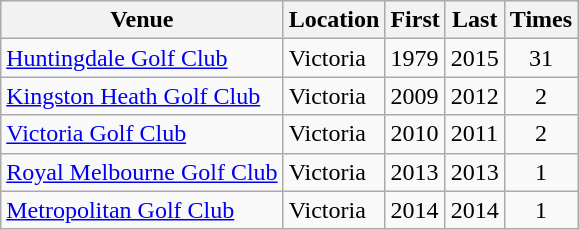<table class="wikitable">
<tr>
<th>Venue</th>
<th>Location</th>
<th>First</th>
<th>Last</th>
<th>Times</th>
</tr>
<tr>
<td><a href='#'>Huntingdale Golf Club</a></td>
<td>Victoria</td>
<td>1979</td>
<td>2015</td>
<td align=center>31</td>
</tr>
<tr>
<td><a href='#'>Kingston Heath Golf Club</a></td>
<td>Victoria</td>
<td>2009</td>
<td>2012</td>
<td align=center>2</td>
</tr>
<tr>
<td><a href='#'>Victoria Golf Club</a></td>
<td>Victoria</td>
<td>2010</td>
<td>2011</td>
<td align=center>2</td>
</tr>
<tr>
<td><a href='#'>Royal Melbourne Golf Club</a></td>
<td>Victoria</td>
<td>2013</td>
<td>2013</td>
<td align=center>1</td>
</tr>
<tr>
<td><a href='#'>Metropolitan Golf Club</a></td>
<td>Victoria</td>
<td>2014</td>
<td>2014</td>
<td align=center>1</td>
</tr>
</table>
